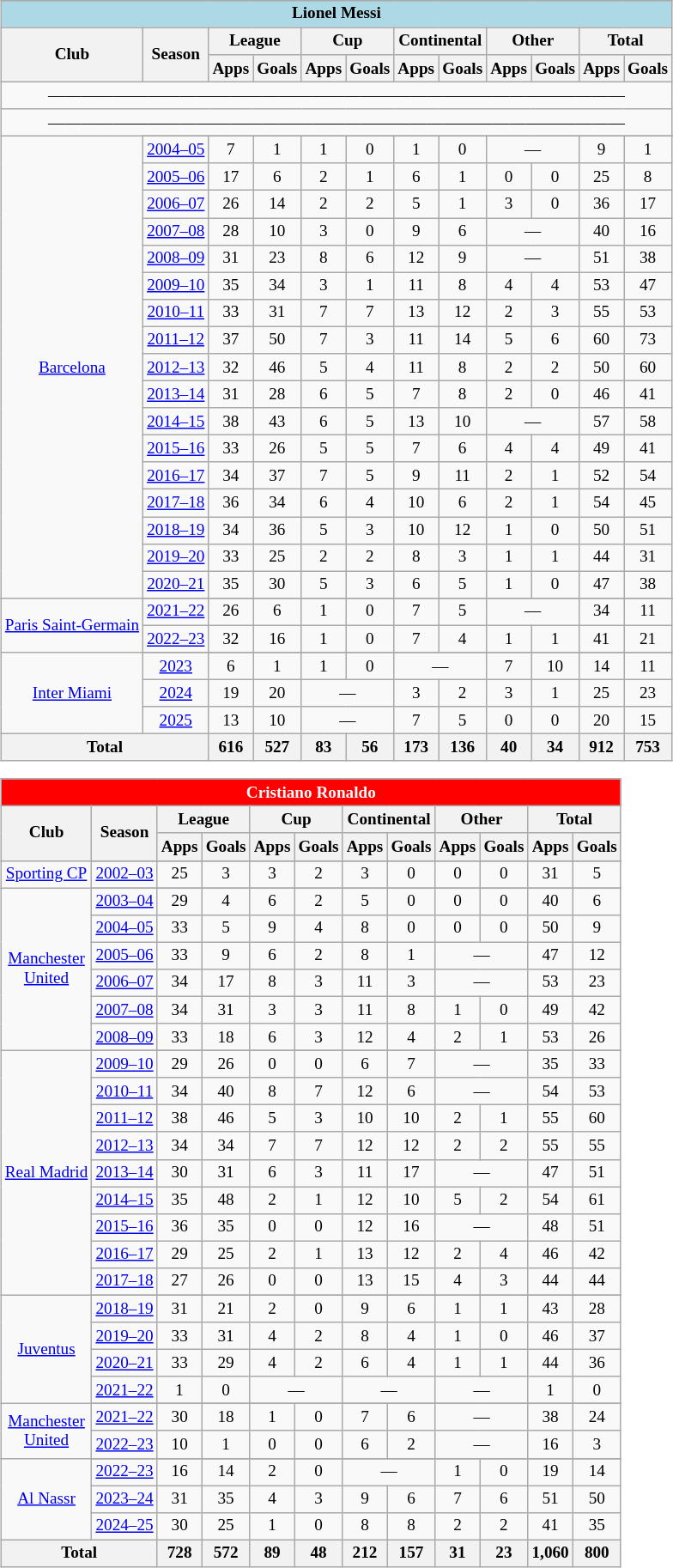<table>
<tr valign=top>
<td><br><table class="wikitable" style="font-size:80%; text-align:center">
<tr>
<th colspan="14" style="background: lightblue; color: black;">Lionel Messi</th>
</tr>
<tr>
<th rowspan=2>Club</th>
<th rowspan="2">Season</th>
<th colspan="2">League</th>
<th colspan="2">Cup</th>
<th colspan="2">Continental</th>
<th colspan="2">Other</th>
<th colspan="2">Total</th>
</tr>
<tr>
<th>Apps</th>
<th>Goals</th>
<th>Apps</th>
<th>Goals</th>
<th>Apps</th>
<th>Goals</th>
<th>Apps</th>
<th>Goals</th>
<th>Apps</th>
<th>Goals</th>
</tr>
<tr>
<td colspan=18>———————————————————————————————————</td>
</tr>
<tr>
<td colspan=18>———————————————————————————————————</td>
</tr>
<tr>
<td rowspan=18><a href='#'>Barcelona</a></td>
</tr>
<tr>
<td><a href='#'>2004–05</a></td>
<td>7</td>
<td>1</td>
<td>1</td>
<td>0</td>
<td>1</td>
<td>0</td>
<td colspan=2>—</td>
<td>9</td>
<td>1</td>
</tr>
<tr>
<td><a href='#'>2005–06</a></td>
<td>17</td>
<td>6</td>
<td>2</td>
<td>1</td>
<td>6</td>
<td>1</td>
<td>0</td>
<td>0</td>
<td>25</td>
<td>8</td>
</tr>
<tr>
<td><a href='#'>2006–07</a></td>
<td>26</td>
<td>14</td>
<td>2</td>
<td>2</td>
<td>5</td>
<td>1</td>
<td>3</td>
<td>0</td>
<td>36</td>
<td>17</td>
</tr>
<tr>
<td><a href='#'>2007–08</a></td>
<td>28</td>
<td>10</td>
<td>3</td>
<td>0</td>
<td>9</td>
<td>6</td>
<td colspan=2>—</td>
<td>40</td>
<td>16</td>
</tr>
<tr>
<td><a href='#'>2008–09</a></td>
<td>31</td>
<td>23</td>
<td>8</td>
<td>6</td>
<td>12</td>
<td>9</td>
<td colspan=2>—</td>
<td>51</td>
<td>38</td>
</tr>
<tr>
<td><a href='#'>2009–10</a></td>
<td>35</td>
<td>34</td>
<td>3</td>
<td>1</td>
<td>11</td>
<td>8</td>
<td>4</td>
<td>4</td>
<td>53</td>
<td>47</td>
</tr>
<tr>
<td><a href='#'>2010–11</a></td>
<td>33</td>
<td>31</td>
<td>7</td>
<td>7</td>
<td>13</td>
<td>12</td>
<td>2</td>
<td>3</td>
<td>55</td>
<td>53</td>
</tr>
<tr>
<td><a href='#'>2011–12</a></td>
<td>37</td>
<td>50</td>
<td>7</td>
<td>3</td>
<td>11</td>
<td>14</td>
<td>5</td>
<td>6</td>
<td>60</td>
<td>73</td>
</tr>
<tr>
<td><a href='#'>2012–13</a></td>
<td>32</td>
<td>46</td>
<td>5</td>
<td>4</td>
<td>11</td>
<td>8</td>
<td>2</td>
<td>2</td>
<td>50</td>
<td>60</td>
</tr>
<tr>
<td><a href='#'>2013–14</a></td>
<td>31</td>
<td>28</td>
<td>6</td>
<td>5</td>
<td>7</td>
<td>8</td>
<td>2</td>
<td>0</td>
<td>46</td>
<td>41</td>
</tr>
<tr>
<td><a href='#'>2014–15</a></td>
<td>38</td>
<td>43</td>
<td>6</td>
<td>5</td>
<td>13</td>
<td>10</td>
<td colspan=2>—</td>
<td>57</td>
<td>58</td>
</tr>
<tr>
<td><a href='#'>2015–16</a></td>
<td>33</td>
<td>26</td>
<td>5</td>
<td>5</td>
<td>7</td>
<td>6</td>
<td>4</td>
<td>4</td>
<td>49</td>
<td>41</td>
</tr>
<tr>
<td><a href='#'>2016–17</a></td>
<td>34</td>
<td>37</td>
<td>7</td>
<td>5</td>
<td>9</td>
<td>11</td>
<td>2</td>
<td>1</td>
<td>52</td>
<td>54</td>
</tr>
<tr>
<td><a href='#'>2017–18</a></td>
<td>36</td>
<td>34</td>
<td>6</td>
<td>4</td>
<td>10</td>
<td>6</td>
<td>2</td>
<td>1</td>
<td>54</td>
<td>45</td>
</tr>
<tr>
<td><a href='#'>2018–19</a></td>
<td>34</td>
<td>36</td>
<td>5</td>
<td>3</td>
<td>10</td>
<td>12</td>
<td>1</td>
<td>0</td>
<td>50</td>
<td>51</td>
</tr>
<tr>
<td><a href='#'>2019–20</a></td>
<td>33</td>
<td>25</td>
<td>2</td>
<td>2</td>
<td>8</td>
<td>3</td>
<td>1</td>
<td>1</td>
<td>44</td>
<td>31</td>
</tr>
<tr>
<td><a href='#'>2020–21</a></td>
<td>35</td>
<td>30</td>
<td>5</td>
<td>3</td>
<td>6</td>
<td>5</td>
<td>1</td>
<td>0</td>
<td>47</td>
<td>38</td>
</tr>
<tr>
<td rowspan=3><a href='#'>Paris Saint-Germain</a></td>
</tr>
<tr>
<td><a href='#'>2021–22</a></td>
<td>26</td>
<td>6</td>
<td>1</td>
<td>0</td>
<td>7</td>
<td>5</td>
<td colspan=2>—</td>
<td>34</td>
<td>11</td>
</tr>
<tr>
<td><a href='#'>2022–23</a></td>
<td>32</td>
<td>16</td>
<td>1</td>
<td>0</td>
<td>7</td>
<td>4</td>
<td>1</td>
<td>1</td>
<td>41</td>
<td>21</td>
</tr>
<tr>
<td rowspan=4><a href='#'>Inter Miami</a></td>
</tr>
<tr>
<td><a href='#'>2023</a></td>
<td>6</td>
<td>1</td>
<td>1</td>
<td>0</td>
<td colspan=2>—</td>
<td>7</td>
<td>10</td>
<td>14</td>
<td>11</td>
</tr>
<tr>
<td><a href='#'>2024</a></td>
<td>19</td>
<td>20</td>
<td colspan=2>—</td>
<td>3</td>
<td>2</td>
<td>3</td>
<td>1</td>
<td>25</td>
<td>23</td>
</tr>
<tr>
<td><a href='#'>2025</a></td>
<td>13</td>
<td>10</td>
<td colspan=2>—</td>
<td>7</td>
<td>5</td>
<td>0</td>
<td>0</td>
<td>20</td>
<td>15</td>
</tr>
<tr>
<th colspan="2">Total</th>
<th>616</th>
<th>527</th>
<th>83</th>
<th>56</th>
<th>173</th>
<th>136</th>
<th>40</th>
<th>34</th>
<th>912</th>
<th>753</th>
</tr>
</table>
<table class="wikitable" style="font-size:80%; text-align:center">
<tr>
<th colspan="12" style="background: red; color: white;">Cristiano Ronaldo</th>
</tr>
<tr>
<th rowspan=2>Club</th>
<th rowspan="2">Season</th>
<th colspan="2">League</th>
<th colspan="2">Cup</th>
<th colspan="2">Continental</th>
<th colspan="2">Other</th>
<th colspan="2">Total</th>
</tr>
<tr>
<th>Apps</th>
<th>Goals</th>
<th>Apps</th>
<th>Goals</th>
<th>Apps</th>
<th>Goals</th>
<th>Apps</th>
<th>Goals</th>
<th>Apps</th>
<th>Goals</th>
</tr>
<tr>
<td rowspan=2><a href='#'>Sporting CP</a></td>
</tr>
<tr>
<td><a href='#'>2002–03</a></td>
<td>25</td>
<td>3</td>
<td>3</td>
<td>2</td>
<td>3</td>
<td>0</td>
<td>0</td>
<td>0</td>
<td>31</td>
<td>5</td>
</tr>
<tr>
<td rowspan=7><a href='#'>Manchester<br>United</a></td>
</tr>
<tr>
<td><a href='#'>2003–04</a></td>
<td>29</td>
<td>4</td>
<td>6</td>
<td>2</td>
<td>5</td>
<td>0</td>
<td>0</td>
<td>0</td>
<td>40</td>
<td>6</td>
</tr>
<tr>
<td><a href='#'>2004–05</a></td>
<td>33</td>
<td>5</td>
<td>9</td>
<td>4</td>
<td>8</td>
<td>0</td>
<td>0</td>
<td>0</td>
<td>50</td>
<td>9</td>
</tr>
<tr>
<td><a href='#'>2005–06</a></td>
<td>33</td>
<td>9</td>
<td>6</td>
<td>2</td>
<td>8</td>
<td>1</td>
<td colspan=2>—</td>
<td>47</td>
<td>12</td>
</tr>
<tr>
<td><a href='#'>2006–07</a></td>
<td>34</td>
<td>17</td>
<td>8</td>
<td>3</td>
<td>11</td>
<td>3</td>
<td colspan=2>—</td>
<td>53</td>
<td>23</td>
</tr>
<tr>
<td><a href='#'>2007–08</a></td>
<td>34</td>
<td>31</td>
<td>3</td>
<td>3</td>
<td>11</td>
<td>8</td>
<td>1</td>
<td>0</td>
<td>49</td>
<td>42</td>
</tr>
<tr>
<td><a href='#'>2008–09</a></td>
<td>33</td>
<td>18</td>
<td>6</td>
<td>3</td>
<td>12</td>
<td>4</td>
<td>2</td>
<td>1</td>
<td>53</td>
<td>26</td>
</tr>
<tr>
<td rowspan=10><a href='#'>Real Madrid</a></td>
</tr>
<tr>
<td><a href='#'>2009–10</a></td>
<td>29</td>
<td>26</td>
<td>0</td>
<td>0</td>
<td>6</td>
<td>7</td>
<td colspan=2>—</td>
<td>35</td>
<td>33</td>
</tr>
<tr>
<td><a href='#'>2010–11</a></td>
<td>34</td>
<td>40</td>
<td>8</td>
<td>7</td>
<td>12</td>
<td>6</td>
<td colspan=2>—</td>
<td>54</td>
<td>53</td>
</tr>
<tr>
<td><a href='#'>2011–12</a></td>
<td>38</td>
<td>46</td>
<td>5</td>
<td>3</td>
<td>10</td>
<td>10</td>
<td>2</td>
<td>1</td>
<td>55</td>
<td>60</td>
</tr>
<tr>
<td><a href='#'>2012–13</a></td>
<td>34</td>
<td>34</td>
<td>7</td>
<td>7</td>
<td>12</td>
<td>12</td>
<td>2</td>
<td>2</td>
<td>55</td>
<td>55</td>
</tr>
<tr>
<td><a href='#'>2013–14</a></td>
<td>30</td>
<td>31</td>
<td>6</td>
<td>3</td>
<td>11</td>
<td>17</td>
<td colspan=2>—</td>
<td>47</td>
<td>51</td>
</tr>
<tr>
<td><a href='#'>2014–15</a></td>
<td>35</td>
<td>48</td>
<td>2</td>
<td>1</td>
<td>12</td>
<td>10</td>
<td>5</td>
<td>2</td>
<td>54</td>
<td>61</td>
</tr>
<tr>
<td><a href='#'>2015–16</a></td>
<td>36</td>
<td>35</td>
<td>0</td>
<td>0</td>
<td>12</td>
<td>16</td>
<td colspan=2>—</td>
<td>48</td>
<td>51</td>
</tr>
<tr>
<td><a href='#'>2016–17</a></td>
<td>29</td>
<td>25</td>
<td>2</td>
<td>1</td>
<td>13</td>
<td>12</td>
<td>2</td>
<td>4</td>
<td>46</td>
<td>42</td>
</tr>
<tr>
<td><a href='#'>2017–18</a></td>
<td>27</td>
<td>26</td>
<td>0</td>
<td>0</td>
<td>13</td>
<td>15</td>
<td>4</td>
<td>3</td>
<td>44</td>
<td>44</td>
</tr>
<tr>
<td rowspan=5><a href='#'>Juventus</a></td>
</tr>
<tr>
<td><a href='#'>2018–19</a></td>
<td>31</td>
<td>21</td>
<td>2</td>
<td>0</td>
<td>9</td>
<td>6</td>
<td>1</td>
<td>1</td>
<td>43</td>
<td>28</td>
</tr>
<tr>
<td><a href='#'>2019–20</a></td>
<td>33</td>
<td>31</td>
<td>4</td>
<td>2</td>
<td>8</td>
<td>4</td>
<td>1</td>
<td>0</td>
<td>46</td>
<td>37</td>
</tr>
<tr>
<td><a href='#'>2020–21</a></td>
<td>33</td>
<td>29</td>
<td>4</td>
<td>2</td>
<td>6</td>
<td>4</td>
<td>1</td>
<td>1</td>
<td>44</td>
<td>36</td>
</tr>
<tr>
<td><a href='#'>2021–22</a></td>
<td>1</td>
<td>0</td>
<td colspan=2>—</td>
<td colspan=2>—</td>
<td colspan=2>—</td>
<td>1</td>
<td>0</td>
</tr>
<tr>
<td rowspan=3><a href='#'>Manchester<br>United</a></td>
</tr>
<tr>
<td><a href='#'>2021–22</a></td>
<td>30</td>
<td>18</td>
<td>1</td>
<td>0</td>
<td>7</td>
<td>6</td>
<td colspan=2>—</td>
<td>38</td>
<td>24</td>
</tr>
<tr>
<td><a href='#'>2022–23</a></td>
<td>10</td>
<td>1</td>
<td>0</td>
<td>0</td>
<td>6</td>
<td>2</td>
<td colspan=2>—</td>
<td>16</td>
<td>3</td>
</tr>
<tr>
<td rowspan=4><a href='#'>Al Nassr</a></td>
</tr>
<tr>
<td><a href='#'>2022–23</a></td>
<td>16</td>
<td>14</td>
<td>2</td>
<td>0</td>
<td colspan=2>—</td>
<td>1</td>
<td>0</td>
<td>19</td>
<td>14</td>
</tr>
<tr>
<td><a href='#'>2023–24</a></td>
<td>31</td>
<td>35</td>
<td>4</td>
<td>3</td>
<td>9</td>
<td>6</td>
<td>7</td>
<td>6</td>
<td>51</td>
<td>50</td>
</tr>
<tr>
<td><a href='#'>2024–25</a></td>
<td>30</td>
<td>25</td>
<td>1</td>
<td>0</td>
<td>8</td>
<td>8</td>
<td>2</td>
<td>2</td>
<td>41</td>
<td>35</td>
</tr>
<tr>
<th colspan="2">Total</th>
<th>728</th>
<th>572</th>
<th>89</th>
<th>48</th>
<th>212</th>
<th>157</th>
<th>31</th>
<th>23</th>
<th>1,060</th>
<th>800</th>
</tr>
</table>
</td>
</tr>
</table>
